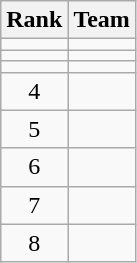<table class="wikitable">
<tr>
<th>Rank</th>
<th>Team</th>
</tr>
<tr>
<td align=center></td>
<td></td>
</tr>
<tr>
<td align=center></td>
<td></td>
</tr>
<tr>
<td align=center></td>
<td></td>
</tr>
<tr>
<td align=center>4</td>
<td></td>
</tr>
<tr>
<td align=center>5</td>
<td></td>
</tr>
<tr>
<td align=center>6</td>
<td></td>
</tr>
<tr>
<td align=center>7</td>
<td></td>
</tr>
<tr>
<td align=center>8</td>
<td></td>
</tr>
</table>
